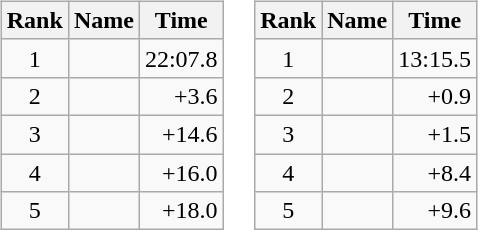<table border="0">
<tr>
<td valign="top"><br><table class="wikitable">
<tr>
<th>Rank</th>
<th>Name</th>
<th>Time</th>
</tr>
<tr>
<td style="text-align:center;">1</td>
<td></td>
<td align="right">22:07.8</td>
</tr>
<tr>
<td style="text-align:center;">2</td>
<td></td>
<td align="right">+3.6</td>
</tr>
<tr>
<td style="text-align:center;">3</td>
<td></td>
<td align="right">+14.6</td>
</tr>
<tr>
<td style="text-align:center;">4</td>
<td></td>
<td align="right">+16.0</td>
</tr>
<tr>
<td style="text-align:center;">5</td>
<td></td>
<td align="right">+18.0</td>
</tr>
</table>
</td>
<td valign="top"><br><table class="wikitable">
<tr>
<th>Rank</th>
<th>Name</th>
<th>Time</th>
</tr>
<tr>
<td style="text-align:center;">1</td>
<td></td>
<td align="right">13:15.5</td>
</tr>
<tr>
<td style="text-align:center;">2</td>
<td></td>
<td align="right">+0.9</td>
</tr>
<tr>
<td style="text-align:center;">3</td>
<td></td>
<td align="right">+1.5</td>
</tr>
<tr>
<td style="text-align:center;">4</td>
<td></td>
<td align="right">+8.4</td>
</tr>
<tr>
<td style="text-align:center;">5</td>
<td></td>
<td align="right">+9.6</td>
</tr>
</table>
</td>
</tr>
</table>
